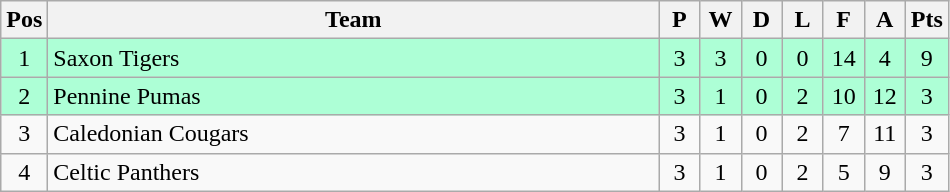<table class="wikitable" style="text-align:centre; margin-right:2em;">
<tr>
<th width=20>Pos</th>
<th width=400>Team</th>
<th width=20>P</th>
<th width=20>W</th>
<th width=20>D</th>
<th width=20>L</th>
<th width=20>F</th>
<th width=20>A</th>
<th width=20>Pts</th>
</tr>
<tr align=center style="background: #ADFFD6;">
<td>1</td>
<td align="left">Saxon Tigers</td>
<td>3</td>
<td>3</td>
<td>0</td>
<td>0</td>
<td>14</td>
<td>4</td>
<td>9</td>
</tr>
<tr align=center style="background: #ADFFD6;">
<td>2</td>
<td align="left">Pennine Pumas</td>
<td>3</td>
<td>1</td>
<td>0</td>
<td>2</td>
<td>10</td>
<td>12</td>
<td>3</td>
</tr>
<tr align=center>
<td>3</td>
<td align="left">Caledonian Cougars</td>
<td>3</td>
<td>1</td>
<td>0</td>
<td>2</td>
<td>7</td>
<td>11</td>
<td>3</td>
</tr>
<tr align=center>
<td>4</td>
<td align="left">Celtic Panthers</td>
<td>3</td>
<td>1</td>
<td>0</td>
<td>2</td>
<td>5</td>
<td>9</td>
<td>3</td>
</tr>
</table>
